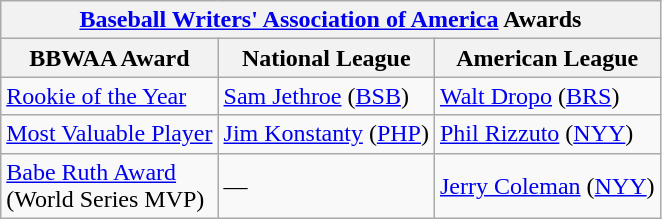<table class="wikitable">
<tr>
<th colspan="3"><a href='#'>Baseball Writers' Association of America</a> Awards</th>
</tr>
<tr>
<th>BBWAA Award</th>
<th>National League</th>
<th>American League</th>
</tr>
<tr>
<td><a href='#'>Rookie of the Year</a></td>
<td><a href='#'>Sam Jethroe</a> (<a href='#'>BSB</a>)</td>
<td><a href='#'>Walt Dropo</a> (<a href='#'>BRS</a>)</td>
</tr>
<tr>
<td><a href='#'>Most Valuable Player</a></td>
<td><a href='#'>Jim Konstanty</a> (<a href='#'>PHP</a>)</td>
<td><a href='#'>Phil Rizzuto</a> (<a href='#'>NYY</a>)</td>
</tr>
<tr>
<td><a href='#'>Babe Ruth Award</a><br>(World Series MVP)</td>
<td>—</td>
<td><a href='#'>Jerry Coleman</a> (<a href='#'>NYY</a>)</td>
</tr>
</table>
